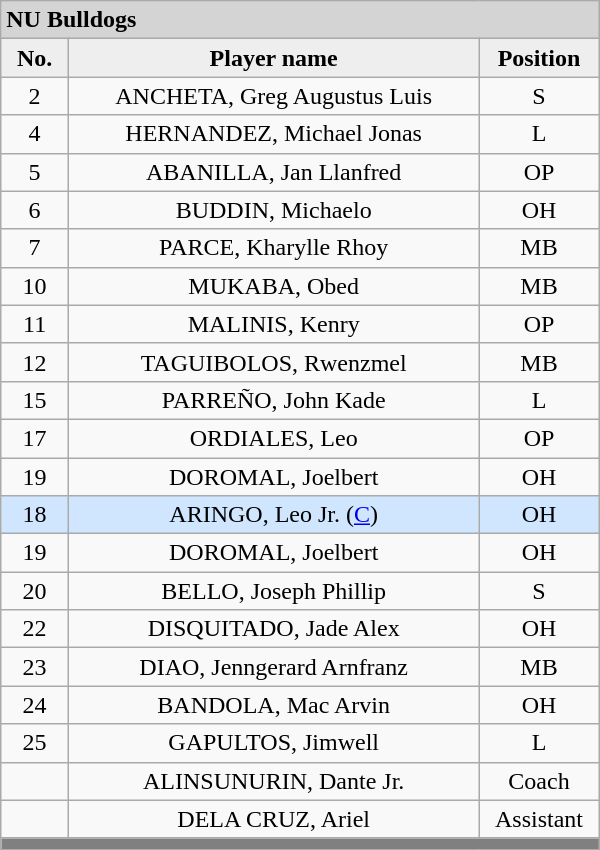<table class='wikitable mw-collapsible mw-collapsed' style='text-align: center; font-size: 100%; width: 400px; border: none;'>
<tr>
<th style="background:#D4D4D4; text-align:left;" colspan=3> NU Bulldogs</th>
</tr>
<tr style="background:#EEEEEE; font-weight:bold;">
<td width=5%>No.</td>
<td width=40%>Player name</td>
<td width=5%>Position</td>
</tr>
<tr>
<td>2</td>
<td>ANCHETA, Greg Augustus Luis</td>
<td>S</td>
</tr>
<tr>
<td>4</td>
<td>HERNANDEZ, Michael Jonas</td>
<td>L</td>
</tr>
<tr>
<td>5</td>
<td>ABANILLA, Jan Llanfred</td>
<td>OP</td>
</tr>
<tr>
<td>6</td>
<td>BUDDIN, Michaelo</td>
<td>OH</td>
</tr>
<tr>
<td>7</td>
<td>PARCE, Kharylle Rhoy</td>
<td>MB</td>
</tr>
<tr>
<td>10</td>
<td>MUKABA, Obed</td>
<td>MB</td>
</tr>
<tr>
<td>11</td>
<td>MALINIS, Kenry</td>
<td>OP</td>
</tr>
<tr>
<td>12</td>
<td>TAGUIBOLOS, Rwenzmel</td>
<td>MB</td>
</tr>
<tr>
<td>15</td>
<td>PARREÑO, John Kade</td>
<td>L</td>
</tr>
<tr>
<td>17</td>
<td>ORDIALES, Leo</td>
<td>OP</td>
</tr>
<tr>
<td>19</td>
<td>DOROMAL, Joelbert</td>
<td>OH</td>
</tr>
<tr style="background: #D0E6FF">
<td>18</td>
<td>ARINGO, Leo Jr. (<a href='#'>C</a>)</td>
<td>OH</td>
</tr>
<tr>
<td>19</td>
<td>DOROMAL, Joelbert</td>
<td>OH</td>
</tr>
<tr>
<td>20</td>
<td>BELLO, Joseph Phillip</td>
<td>S</td>
</tr>
<tr>
<td>22</td>
<td>DISQUITADO, Jade Alex</td>
<td>OH</td>
</tr>
<tr>
<td>23</td>
<td>DIAO, Jenngerard Arnfranz</td>
<td>MB</td>
</tr>
<tr>
<td>24</td>
<td>BANDOLA, Mac Arvin</td>
<td>OH</td>
</tr>
<tr>
<td>25</td>
<td>GAPULTOS, Jimwell</td>
<td>L</td>
</tr>
<tr>
<td></td>
<td>ALINSUNURIN, Dante Jr.</td>
<td>Coach</td>
</tr>
<tr>
<td></td>
<td>DELA CRUZ, Ariel</td>
<td>Assistant</td>
</tr>
<tr>
<th style='background: grey;' colspan=3></th>
</tr>
</table>
